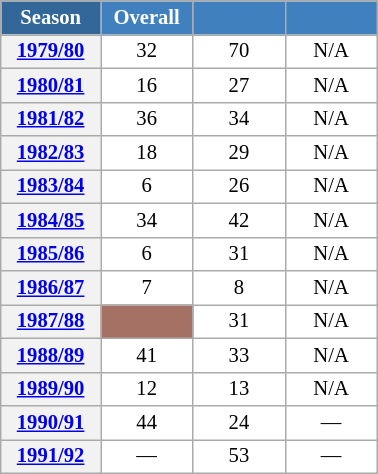<table class="wikitable" style="font-size:86%; text-align:center; border:grey solid 1px; border-collapse:collapse; background:#ffffff;">
<tr>
<th style="background-color:#369; color:white; width:60px;"> Season </th>
<th style="background-color:#4180be; color:white; width:55px;">Overall</th>
<th style="background-color:#4180be; color:white; width:55px;"></th>
<th style="background-color:#4180be; color:white; width:55px;"></th>
</tr>
<tr>
<th scope=row align=center><a href='#'>1979/80</a></th>
<td align=center>32</td>
<td align=center>70</td>
<td align=center>N/A</td>
</tr>
<tr>
<th scope=row align=center><a href='#'>1980/81</a></th>
<td align=center>16</td>
<td align=center>27</td>
<td align=center>N/A</td>
</tr>
<tr>
<th scope=row align=center><a href='#'>1981/82</a></th>
<td align=center>36</td>
<td align=center>34</td>
<td align=center>N/A</td>
</tr>
<tr>
<th scope=row align=center><a href='#'>1982/83</a></th>
<td align=center>18</td>
<td align=center>29</td>
<td align=center>N/A</td>
</tr>
<tr>
<th scope=row align=center><a href='#'>1983/84</a></th>
<td align=center>6</td>
<td align=center>26</td>
<td align=center>N/A</td>
</tr>
<tr>
<th scope=row align=center><a href='#'>1984/85</a></th>
<td align=center>34</td>
<td align=center>42</td>
<td align=center>N/A</td>
</tr>
<tr>
<th scope=row align=center><a href='#'>1985/86</a></th>
<td align=center>6</td>
<td align=center>31</td>
<td align=center>N/A</td>
</tr>
<tr>
<th scope=row align=center><a href='#'>1986/87</a></th>
<td align=center>7</td>
<td align=center>8</td>
<td align=center>N/A</td>
</tr>
<tr>
<th scope=row align=center><a href='#'>1987/88</a></th>
<td align=center bgcolor=#A57164></td>
<td align=center>31</td>
<td align=center>N/A</td>
</tr>
<tr>
<th scope=row align=center><a href='#'>1988/89</a></th>
<td align=center>41</td>
<td align=center>33</td>
<td align=center>N/A</td>
</tr>
<tr>
<th scope=row align=center><a href='#'>1989/90</a></th>
<td align=center>12</td>
<td align=center>13</td>
<td align=center>N/A</td>
</tr>
<tr>
<th scope=row align=center><a href='#'>1990/91</a></th>
<td align=center>44</td>
<td align=center>24</td>
<td align=center>—</td>
</tr>
<tr>
<th scope=row align=center><a href='#'>1991/92</a></th>
<td align=center>—</td>
<td align=center>53</td>
<td align=center>—</td>
</tr>
</table>
